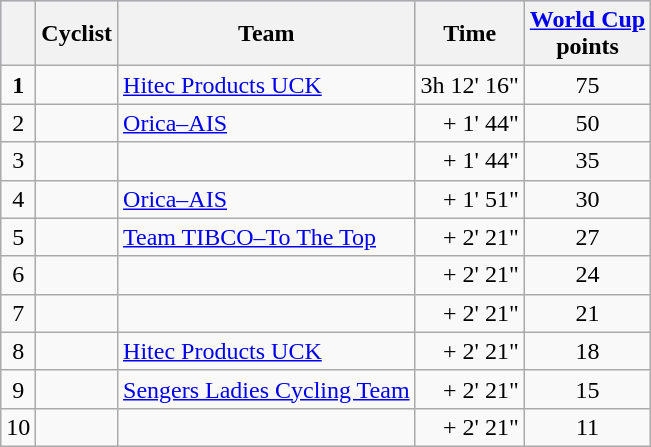<table class="wikitable">
<tr style="background:#ccccff;">
<th></th>
<th>Cyclist</th>
<th>Team</th>
<th>Time</th>
<th><a href='#'>World Cup</a><br>points</th>
</tr>
<tr>
<td align=center><strong>1</strong></td>
<td></td>
<td><a href='#'>Hitec Products UCK</a></td>
<td align=right>3h 12' 16"</td>
<td align=center>75</td>
</tr>
<tr>
<td align=center>2</td>
<td></td>
<td><a href='#'>Orica–AIS</a></td>
<td align=right>+ 1' 44"</td>
<td align=center>50</td>
</tr>
<tr>
<td align=center>3</td>
<td></td>
<td></td>
<td align=right>+ 1' 44"</td>
<td align=center>35</td>
</tr>
<tr>
<td align=center>4</td>
<td></td>
<td><a href='#'>Orica–AIS</a></td>
<td align=right>+ 1' 51"</td>
<td align=center>30</td>
</tr>
<tr>
<td align=center>5</td>
<td></td>
<td><a href='#'>Team TIBCO–To The Top</a></td>
<td align=right>+ 2' 21"</td>
<td align=center>27</td>
</tr>
<tr>
<td align=center>6</td>
<td></td>
<td></td>
<td align=right>+ 2' 21"</td>
<td align=center>24</td>
</tr>
<tr>
<td align=center>7</td>
<td></td>
<td></td>
<td align=right>+ 2' 21"</td>
<td align=center>21</td>
</tr>
<tr>
<td align=center>8</td>
<td></td>
<td><a href='#'>Hitec Products UCK</a></td>
<td align=right>+ 2' 21"</td>
<td align=center>18</td>
</tr>
<tr>
<td align=center>9</td>
<td></td>
<td><a href='#'>Sengers Ladies Cycling Team</a></td>
<td align=right>+ 2' 21"</td>
<td align=center>15</td>
</tr>
<tr>
<td align=center>10</td>
<td></td>
<td></td>
<td align=right>+ 2' 21"</td>
<td align=center>11</td>
</tr>
</table>
